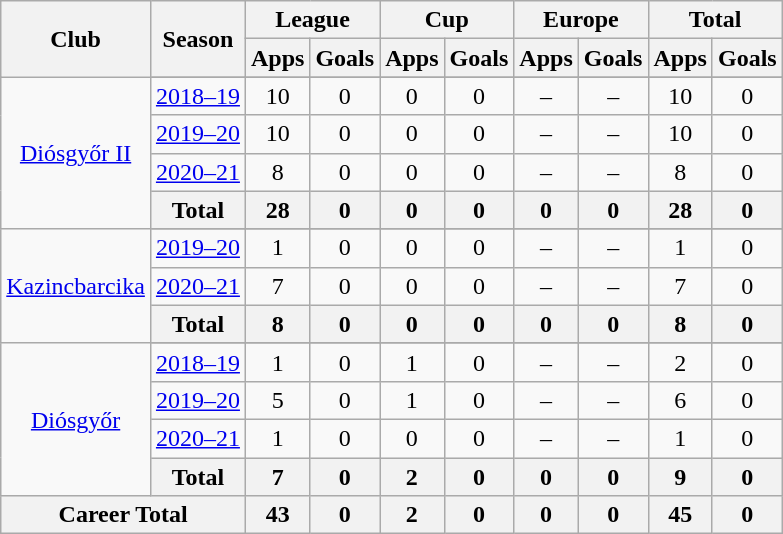<table class="wikitable" style="text-align: center">
<tr>
<th rowspan="2">Club</th>
<th rowspan="2">Season</th>
<th colspan="2">League</th>
<th colspan="2">Cup</th>
<th colspan="2">Europe</th>
<th colspan="2">Total</th>
</tr>
<tr>
<th>Apps</th>
<th>Goals</th>
<th>Apps</th>
<th>Goals</th>
<th>Apps</th>
<th>Goals</th>
<th>Apps</th>
<th>Goals</th>
</tr>
<tr>
<td rowspan="5"><a href='#'>Diósgyőr II</a></td>
</tr>
<tr>
<td><a href='#'>2018–19</a></td>
<td>10</td>
<td>0</td>
<td>0</td>
<td>0</td>
<td>–</td>
<td>–</td>
<td>10</td>
<td>0</td>
</tr>
<tr>
<td><a href='#'>2019–20</a></td>
<td>10</td>
<td>0</td>
<td>0</td>
<td>0</td>
<td>–</td>
<td>–</td>
<td>10</td>
<td>0</td>
</tr>
<tr>
<td><a href='#'>2020–21</a></td>
<td>8</td>
<td>0</td>
<td>0</td>
<td>0</td>
<td>–</td>
<td>–</td>
<td>8</td>
<td>0</td>
</tr>
<tr>
<th>Total</th>
<th>28</th>
<th>0</th>
<th>0</th>
<th>0</th>
<th>0</th>
<th>0</th>
<th>28</th>
<th>0</th>
</tr>
<tr>
<td rowspan="4"><a href='#'>Kazincbarcika</a></td>
</tr>
<tr>
<td><a href='#'>2019–20</a></td>
<td>1</td>
<td>0</td>
<td>0</td>
<td>0</td>
<td>–</td>
<td>–</td>
<td>1</td>
<td>0</td>
</tr>
<tr>
<td><a href='#'>2020–21</a></td>
<td>7</td>
<td>0</td>
<td>0</td>
<td>0</td>
<td>–</td>
<td>–</td>
<td>7</td>
<td>0</td>
</tr>
<tr>
<th>Total</th>
<th>8</th>
<th>0</th>
<th>0</th>
<th>0</th>
<th>0</th>
<th>0</th>
<th>8</th>
<th>0</th>
</tr>
<tr>
<td rowspan="5"><a href='#'>Diósgyőr</a></td>
</tr>
<tr>
<td><a href='#'>2018–19</a></td>
<td>1</td>
<td>0</td>
<td>1</td>
<td>0</td>
<td>–</td>
<td>–</td>
<td>2</td>
<td>0</td>
</tr>
<tr>
<td><a href='#'>2019–20</a></td>
<td>5</td>
<td>0</td>
<td>1</td>
<td>0</td>
<td>–</td>
<td>–</td>
<td>6</td>
<td>0</td>
</tr>
<tr>
<td><a href='#'>2020–21</a></td>
<td>1</td>
<td>0</td>
<td>0</td>
<td>0</td>
<td>–</td>
<td>–</td>
<td>1</td>
<td>0</td>
</tr>
<tr>
<th>Total</th>
<th>7</th>
<th>0</th>
<th>2</th>
<th>0</th>
<th>0</th>
<th>0</th>
<th>9</th>
<th>0</th>
</tr>
<tr>
<th colspan="2">Career Total</th>
<th>43</th>
<th>0</th>
<th>2</th>
<th>0</th>
<th>0</th>
<th>0</th>
<th>45</th>
<th>0</th>
</tr>
</table>
